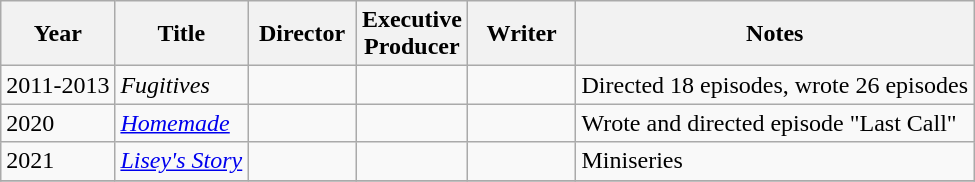<table class="wikitable">
<tr>
<th>Year</th>
<th>Title</th>
<th width=65>Director</th>
<th width=65>Executive<br>Producer</th>
<th width=65>Writer</th>
<th>Notes</th>
</tr>
<tr>
<td>2011-2013</td>
<td><em>Fugitives</em></td>
<td></td>
<td></td>
<td></td>
<td>Directed 18 episodes, wrote 26 episodes</td>
</tr>
<tr>
<td>2020</td>
<td><em><a href='#'>Homemade</a></em></td>
<td></td>
<td></td>
<td></td>
<td>Wrote and directed episode "Last Call"</td>
</tr>
<tr>
<td>2021</td>
<td><em><a href='#'>Lisey's Story</a></em></td>
<td></td>
<td></td>
<td></td>
<td>Miniseries</td>
</tr>
<tr>
</tr>
</table>
